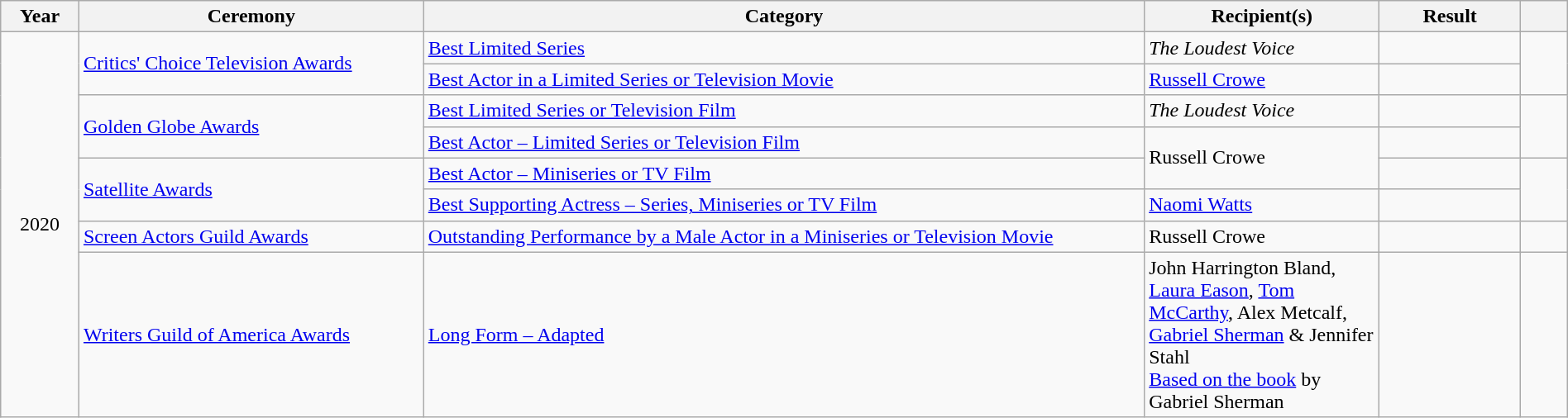<table class="wikitable sortable plainrowheaders" style="width:100%;">
<tr>
<th scope="col" style="width:5%;">Year</th>
<th scope="col" style="width:22%;">Ceremony</th>
<th scope="col" style="width:46%;">Category</th>
<th scope="col" style="width:15%;">Recipient(s)</th>
<th scope="col" style="width:9%;">Result</th>
<th scope="col" style="width:3%;" class="unsortable"></th>
</tr>
<tr>
<td align="center" rowspan="8">2020</td>
<td rowspan="2"><a href='#'>Critics' Choice Television Awards</a></td>
<td><a href='#'>Best Limited Series</a></td>
<td><em>The Loudest Voice</em></td>
<td></td>
<td align="center" rowspan=2></td>
</tr>
<tr>
<td><a href='#'>Best Actor in a Limited Series or Television Movie</a></td>
<td><a href='#'>Russell Crowe</a></td>
<td></td>
</tr>
<tr>
<td rowspan="2"><a href='#'>Golden Globe Awards</a></td>
<td><a href='#'>Best Limited Series or Television Film</a></td>
<td><em>The Loudest Voice</em></td>
<td></td>
<td align="center" rowspan=2></td>
</tr>
<tr>
<td><a href='#'>Best Actor – Limited Series or Television Film</a></td>
<td rowspan="2">Russell Crowe</td>
<td></td>
</tr>
<tr>
<td rowspan="2"><a href='#'>Satellite Awards</a></td>
<td><a href='#'>Best Actor – Miniseries or TV Film</a></td>
<td></td>
<td align="center" rowspan=2></td>
</tr>
<tr>
<td><a href='#'>Best Supporting Actress – Series, Miniseries or TV Film</a></td>
<td><a href='#'>Naomi Watts</a></td>
<td></td>
</tr>
<tr>
<td><a href='#'>Screen Actors Guild Awards</a></td>
<td><a href='#'>Outstanding Performance by a Male Actor in a Miniseries or Television Movie</a></td>
<td>Russell Crowe</td>
<td></td>
<td align="center"></td>
</tr>
<tr>
<td><a href='#'>Writers Guild of America Awards</a></td>
<td><a href='#'>Long Form – Adapted</a></td>
<td>John Harrington Bland, <a href='#'>Laura Eason</a>, <a href='#'>Tom McCarthy</a>, Alex Metcalf, <a href='#'>Gabriel Sherman</a> & Jennifer Stahl<br><a href='#'>Based on the book</a> by Gabriel Sherman</td>
<td></td>
<td align="center"></td>
</tr>
</table>
